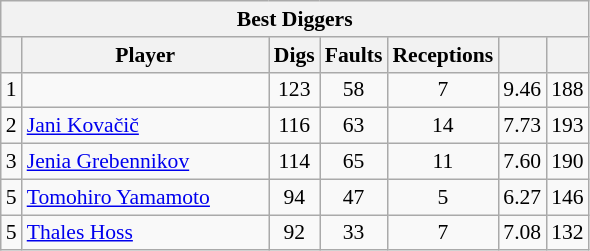<table class="wikitable sortable" style=font-size:90%>
<tr>
<th colspan=7>Best Diggers</th>
</tr>
<tr>
<th></th>
<th width=158>Player</th>
<th width=20>Digs</th>
<th width=20>Faults</th>
<th width=20>Receptions</th>
<th width=20></th>
<th width=20></th>
</tr>
<tr>
<td>1</td>
<td></td>
<td align=center>123</td>
<td align=center>58</td>
<td align=center>7</td>
<td align=center>9.46</td>
<td align=center>188</td>
</tr>
<tr>
<td>2</td>
<td> <a href='#'>Jani Kovačič</a></td>
<td align=center>116</td>
<td align=center>63</td>
<td align=center>14</td>
<td align=center>7.73</td>
<td align=center>193</td>
</tr>
<tr>
<td>3</td>
<td> <a href='#'>Jenia Grebennikov</a></td>
<td align=center>114</td>
<td align=center>65</td>
<td align=center>11</td>
<td align=center>7.60</td>
<td align=center>190</td>
</tr>
<tr>
<td>5</td>
<td> <a href='#'>Tomohiro Yamamoto</a></td>
<td align=center>94</td>
<td align=center>47</td>
<td align=center>5</td>
<td align=center>6.27</td>
<td align=center>146</td>
</tr>
<tr>
<td>5</td>
<td> <a href='#'>Thales Hoss</a></td>
<td align=center>92</td>
<td align=center>33</td>
<td align=center>7</td>
<td align=center>7.08</td>
<td align=center>132</td>
</tr>
</table>
